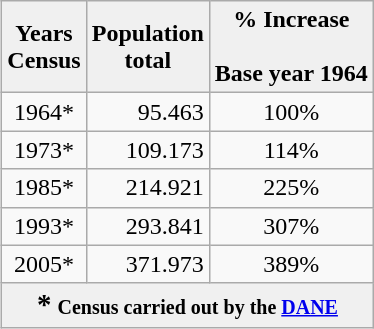<table class="wikitable" align="right">
<tr>
<th style="background: #F0F0F0;">Years<br>Census</th>
<th style="background: #F0F0F0;">Population<br>total</th>
<th style="background: #F0F0F0;">% Increase<br><br>Base year 1964</th>
</tr>
<tr>
<td align=Center>1964*</td>
<td align=right>95.463</td>
<td align=Center>100%</td>
</tr>
<tr>
<td align=Center>1973*</td>
<td align=right>109.173</td>
<td align=Center>114%</td>
</tr>
<tr>
<td align=Center>1985*</td>
<td align=right>214.921</td>
<td align=Center>225%</td>
</tr>
<tr>
<td align=Center>1993*</td>
<td align=right>293.841</td>
<td align=Center>307%</td>
</tr>
<tr>
<td align=Center>2005*</td>
<td align=right>371.973</td>
<td align=Center>389%</td>
</tr>
<tr>
<th colspan="3" style="background: #F0F0F0;"><big>*</big> <small>Census carried out by the <a href='#'>DANE</a></small></th>
</tr>
</table>
